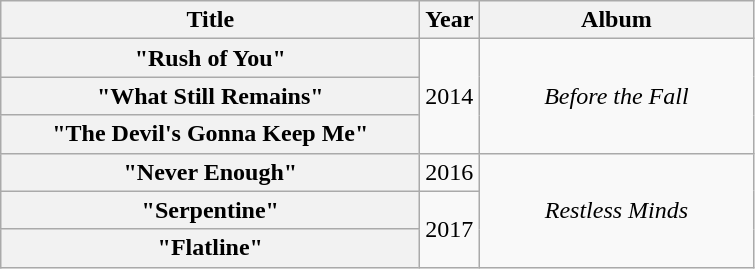<table class="wikitable plainrowheaders" style="text-align:center;">
<tr>
<th scope="col" style="width:17em;">Title</th>
<th scope="col">Year</th>
<th scope="col" style="width:11em;">Album</th>
</tr>
<tr>
<th scope="row">"Rush of You"</th>
<td rowspan="3">2014</td>
<td rowspan="3"><em>Before the Fall</em></td>
</tr>
<tr>
<th scope="row">"What Still Remains"</th>
</tr>
<tr>
<th scope="row">"The Devil's Gonna Keep Me"</th>
</tr>
<tr>
<th scope="row">"Never Enough"</th>
<td>2016</td>
<td rowspan="3"><em>Restless Minds</em></td>
</tr>
<tr>
<th scope="row">"Serpentine"</th>
<td rowspan="2">2017</td>
</tr>
<tr>
<th scope="row">"Flatline"</th>
</tr>
</table>
